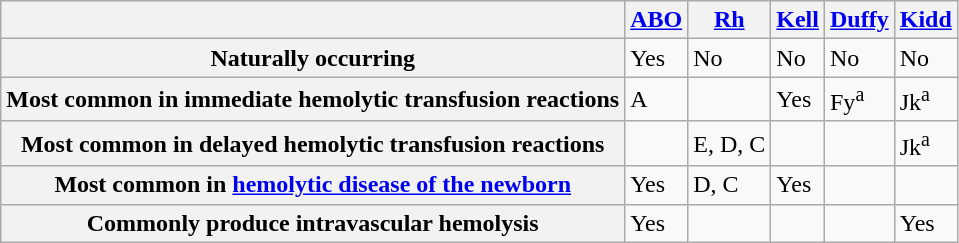<table class="wikitable">
<tr>
<th></th>
<th><a href='#'>ABO</a></th>
<th><a href='#'>Rh</a></th>
<th><a href='#'>Kell</a></th>
<th><a href='#'>Duffy</a></th>
<th><a href='#'>Kidd</a></th>
</tr>
<tr>
<th>Naturally occurring</th>
<td>Yes</td>
<td>No</td>
<td>No</td>
<td>No</td>
<td>No</td>
</tr>
<tr>
<th>Most common in immediate hemolytic transfusion reactions</th>
<td>A</td>
<td></td>
<td>Yes</td>
<td>Fy<sup>a</sup></td>
<td>Jk<sup>a</sup></td>
</tr>
<tr>
<th>Most common in delayed hemolytic transfusion reactions</th>
<td></td>
<td>E, D, C</td>
<td></td>
<td></td>
<td>Jk<sup>a</sup></td>
</tr>
<tr>
<th>Most common in <a href='#'>hemolytic disease of the newborn</a></th>
<td>Yes</td>
<td>D, C</td>
<td>Yes</td>
<td></td>
<td></td>
</tr>
<tr>
<th>Commonly produce intravascular hemolysis</th>
<td>Yes</td>
<td></td>
<td></td>
<td></td>
<td>Yes</td>
</tr>
</table>
